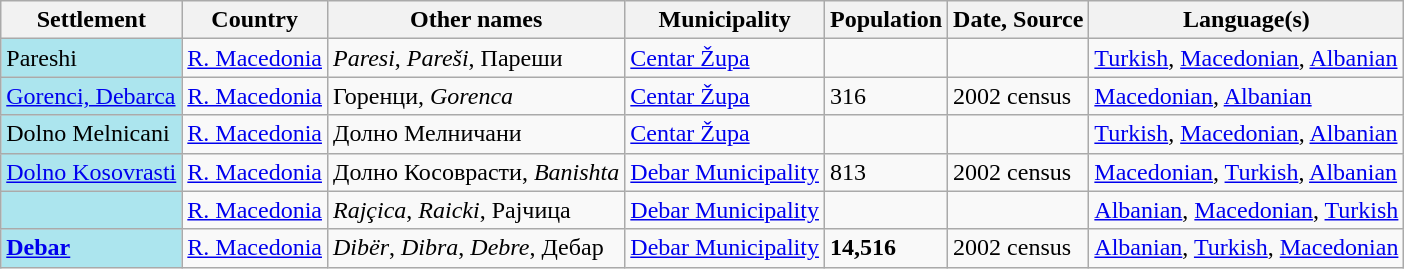<table class="sortable wikitable">
<tr>
<th>Settlement</th>
<th>Country</th>
<th class="unsortable">Other names</th>
<th>Municipality</th>
<th>Population</th>
<th class="unsortable">Date, Source</th>
<th>Language(s)</th>
</tr>
<tr>
<td style="background:#ACE5EE">Pareshi</td>
<td> <a href='#'>R. Macedonia</a></td>
<td><em>Paresi</em>, <em>Pareši</em>, Пареши</td>
<td><a href='#'>Centar Župa</a></td>
<td></td>
<td></td>
<td><a href='#'>Turkish</a>, <a href='#'>Macedonian</a>, <a href='#'>Albanian</a></td>
</tr>
<tr>
<td style="background:#ACE5EE"><a href='#'>Gorenci, Debarca</a></td>
<td> <a href='#'>R. Macedonia</a></td>
<td>Горенци, <em>Gorenca</em></td>
<td><a href='#'>Centar Župa</a></td>
<td>316</td>
<td>2002 census</td>
<td><a href='#'>Macedonian</a>, <a href='#'>Albanian</a></td>
</tr>
<tr>
<td style="background:#ACE5EE">Dolno Melnicani</td>
<td> <a href='#'>R. Macedonia</a></td>
<td>Долно Мелничани</td>
<td><a href='#'>Centar Župa</a></td>
<td></td>
<td></td>
<td><a href='#'>Turkish</a>, <a href='#'>Macedonian</a>, <a href='#'>Albanian</a></td>
</tr>
<tr>
<td style="background:#ACE5EE"><a href='#'>Dolno Kosovrasti</a></td>
<td> <a href='#'>R. Macedonia</a></td>
<td>Долно Косоврасти, <em>Banishta</em></td>
<td><a href='#'>Debar Municipality</a></td>
<td>813</td>
<td>2002 census</td>
<td><a href='#'>Macedonian</a>, <a href='#'>Turkish</a>, <a href='#'>Albanian</a></td>
</tr>
<tr>
<td style="background:#ACE5EE"></td>
<td> <a href='#'>R. Macedonia</a></td>
<td><em>Rajçica</em>, <em>Raicki</em>, Рајчица</td>
<td><a href='#'>Debar Municipality</a></td>
<td></td>
<td></td>
<td><a href='#'>Albanian</a>, <a href='#'>Macedonian</a>, <a href='#'>Turkish</a></td>
</tr>
<tr>
<td style="background:#ACE5EE"><strong><a href='#'>Debar</a></strong></td>
<td> <a href='#'>R. Macedonia</a></td>
<td><em>Dibër</em>, <em>Dibra</em>, <em>Debre</em>, Дебар</td>
<td><a href='#'>Debar Municipality</a></td>
<td><strong>14,516</strong></td>
<td>2002 census</td>
<td><a href='#'>Albanian</a>, <a href='#'>Turkish</a>, <a href='#'>Macedonian</a></td>
</tr>
</table>
